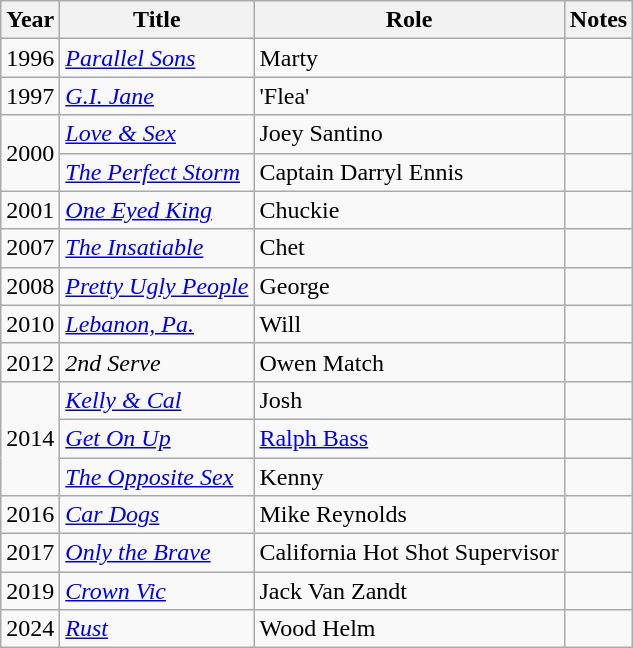<table class="wikitable sortable">
<tr>
<th>Year</th>
<th>Title</th>
<th>Role</th>
<th class="unsortable">Notes</th>
</tr>
<tr>
<td>1996</td>
<td><em><a href='#'>Parallel Sons</a></em></td>
<td>Marty</td>
<td></td>
</tr>
<tr>
<td>1997</td>
<td><em><a href='#'>G.I. Jane</a></em></td>
<td>'Flea'</td>
<td></td>
</tr>
<tr>
<td rowspan="2">2000</td>
<td><em><a href='#'>Love & Sex</a></em></td>
<td>Joey Santino</td>
<td></td>
</tr>
<tr>
<td><em><a href='#'>The Perfect Storm</a></em></td>
<td>Captain Darryl Ennis</td>
<td></td>
</tr>
<tr>
<td>2001</td>
<td><em><a href='#'>One Eyed King</a></em></td>
<td>Chuckie</td>
<td></td>
</tr>
<tr>
<td>2007</td>
<td><em><a href='#'>The Insatiable</a></em></td>
<td>Chet</td>
<td></td>
</tr>
<tr>
<td>2008</td>
<td><em><a href='#'>Pretty Ugly People</a></em></td>
<td>George</td>
<td></td>
</tr>
<tr>
<td>2010</td>
<td><em><a href='#'>Lebanon, Pa.</a></em></td>
<td>Will</td>
<td></td>
</tr>
<tr>
<td>2012</td>
<td><em>2nd Serve</em></td>
<td>Owen Match</td>
<td></td>
</tr>
<tr>
<td rowspan="3">2014</td>
<td><em><a href='#'>Kelly & Cal</a></em></td>
<td>Josh</td>
<td></td>
</tr>
<tr>
<td><em><a href='#'>Get On Up</a></em></td>
<td><a href='#'>Ralph Bass</a></td>
<td></td>
</tr>
<tr>
<td><em><a href='#'>The Opposite Sex</a></em></td>
<td>Kenny</td>
<td></td>
</tr>
<tr>
<td>2016</td>
<td><em><a href='#'>Car Dogs</a></em></td>
<td>Mike Reynolds</td>
<td></td>
</tr>
<tr>
<td>2017</td>
<td><em><a href='#'>Only the Brave</a></em></td>
<td>California Hot Shot Supervisor</td>
<td></td>
</tr>
<tr>
<td>2019</td>
<td><em><a href='#'>Crown Vic</a></em></td>
<td>Jack Van Zandt</td>
<td></td>
</tr>
<tr>
<td>2024</td>
<td><em><a href='#'>Rust</a></em></td>
<td>Wood Helm</td>
<td></td>
</tr>
</table>
